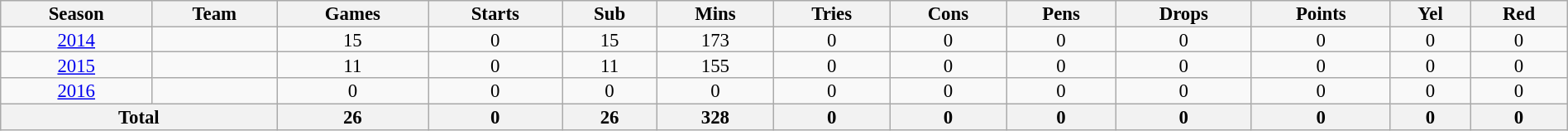<table class="wikitable" style="text-align:center; line-height:90%; font-size:95%; width:100%;">
<tr>
<th>Season</th>
<th>Team</th>
<th>Games</th>
<th>Starts</th>
<th>Sub</th>
<th>Mins</th>
<th>Tries</th>
<th>Cons</th>
<th>Pens</th>
<th>Drops</th>
<th>Points</th>
<th>Yel</th>
<th>Red</th>
</tr>
<tr>
<td><a href='#'>2014</a></td>
<td></td>
<td>15</td>
<td>0</td>
<td>15</td>
<td>173</td>
<td>0</td>
<td>0</td>
<td>0</td>
<td>0</td>
<td>0</td>
<td>0</td>
<td>0</td>
</tr>
<tr>
<td><a href='#'>2015</a></td>
<td></td>
<td>11</td>
<td>0</td>
<td>11</td>
<td>155</td>
<td>0</td>
<td>0</td>
<td>0</td>
<td>0</td>
<td>0</td>
<td>0</td>
<td>0</td>
</tr>
<tr>
<td><a href='#'>2016</a></td>
<td></td>
<td>0</td>
<td>0</td>
<td>0</td>
<td>0</td>
<td>0</td>
<td>0</td>
<td>0</td>
<td>0</td>
<td>0</td>
<td>0</td>
<td>0</td>
</tr>
<tr>
<th colspan="2">Total</th>
<th>26</th>
<th>0</th>
<th>26</th>
<th>328</th>
<th>0</th>
<th>0</th>
<th>0</th>
<th>0</th>
<th>0</th>
<th>0</th>
<th>0</th>
</tr>
</table>
